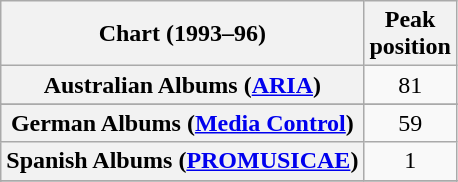<table class="wikitable sortable plainrowheaders">
<tr>
<th>Chart (1993–96)</th>
<th>Peak<br>position</th>
</tr>
<tr>
<th scope="row">Australian Albums (<a href='#'>ARIA</a>)</th>
<td align="center">81</td>
</tr>
<tr>
</tr>
<tr>
<th scope="row">German Albums (<a href='#'>Media Control</a>)</th>
<td align="center">59</td>
</tr>
<tr>
<th scope="row">Spanish Albums (<a href='#'>PROMUSICAE</a>)</th>
<td align="center">1</td>
</tr>
<tr>
</tr>
<tr>
</tr>
<tr>
</tr>
<tr>
</tr>
<tr>
</tr>
</table>
